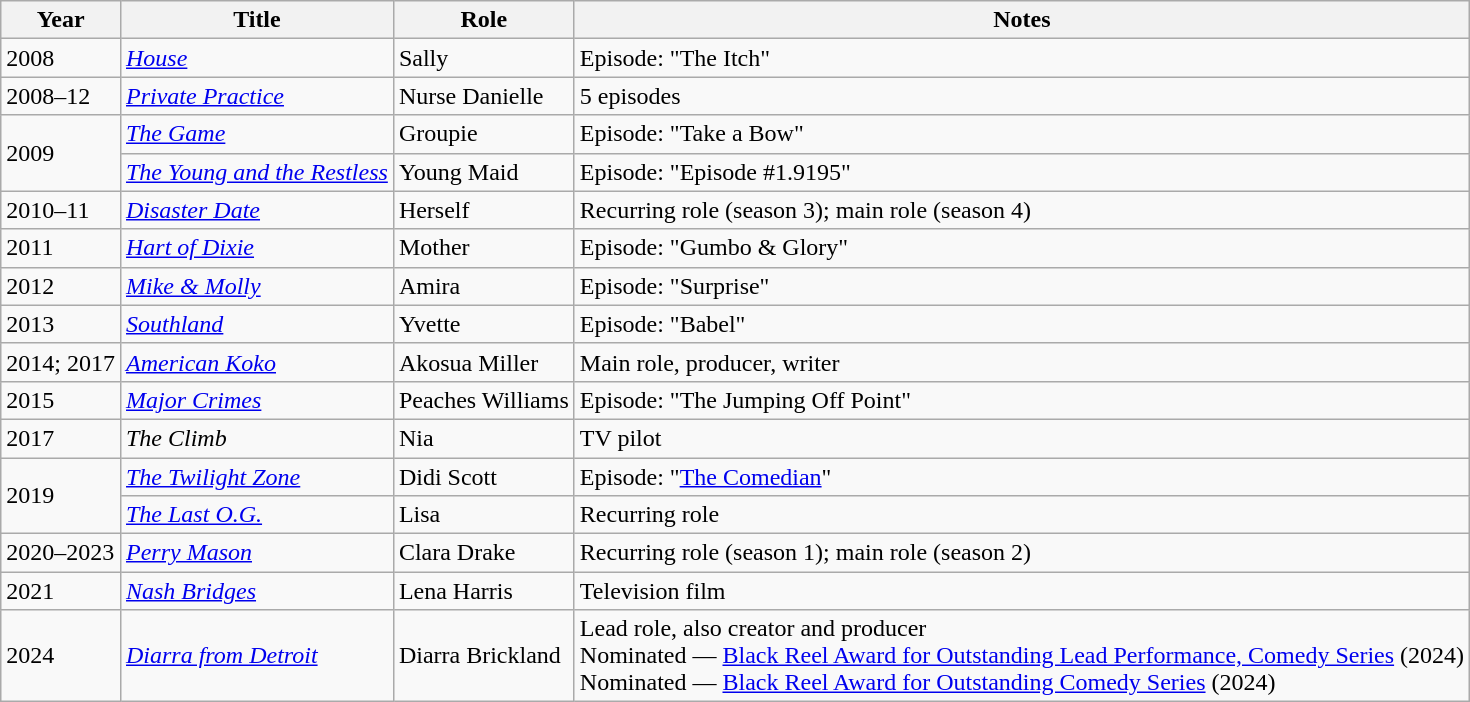<table class="wikitable sortable">
<tr>
<th>Year</th>
<th>Title</th>
<th>Role</th>
<th class="unsortable">Notes</th>
</tr>
<tr>
<td>2008</td>
<td><em><a href='#'>House</a></em></td>
<td>Sally</td>
<td>Episode: "The Itch"</td>
</tr>
<tr>
<td>2008–12</td>
<td><em><a href='#'>Private Practice</a></em></td>
<td>Nurse Danielle</td>
<td>5 episodes</td>
</tr>
<tr>
<td rowspan=2>2009</td>
<td><em><a href='#'>The Game</a></em></td>
<td>Groupie</td>
<td>Episode: "Take a Bow"</td>
</tr>
<tr>
<td><em><a href='#'>The Young and the Restless</a></em></td>
<td>Young Maid</td>
<td>Episode: "Episode #1.9195"</td>
</tr>
<tr>
<td>2010–11</td>
<td><em><a href='#'>Disaster Date</a></em></td>
<td>Herself</td>
<td>Recurring role (season 3); main role (season 4)</td>
</tr>
<tr>
<td>2011</td>
<td><em><a href='#'>Hart of Dixie</a></em></td>
<td>Mother</td>
<td>Episode: "Gumbo & Glory"</td>
</tr>
<tr>
<td>2012</td>
<td><em><a href='#'>Mike & Molly</a></em></td>
<td>Amira</td>
<td>Episode: "Surprise"</td>
</tr>
<tr>
<td>2013</td>
<td><em><a href='#'>Southland</a></em></td>
<td>Yvette</td>
<td>Episode: "Babel"</td>
</tr>
<tr>
<td>2014; 2017</td>
<td><em><a href='#'>American Koko</a></em></td>
<td>Akosua Miller</td>
<td>Main role, producer, writer</td>
</tr>
<tr>
<td>2015</td>
<td><em><a href='#'>Major Crimes</a></em></td>
<td>Peaches Williams</td>
<td>Episode: "The Jumping Off Point"</td>
</tr>
<tr>
<td>2017</td>
<td><em>The Climb</em></td>
<td>Nia</td>
<td>TV pilot</td>
</tr>
<tr>
<td rowspan=2>2019</td>
<td><em><a href='#'>The Twilight Zone</a></em></td>
<td>Didi Scott</td>
<td>Episode: "<a href='#'>The Comedian</a>"</td>
</tr>
<tr>
<td><em><a href='#'>The Last O.G.</a></em></td>
<td>Lisa</td>
<td>Recurring role</td>
</tr>
<tr>
<td>2020–2023</td>
<td><em><a href='#'>Perry Mason</a></em></td>
<td>Clara Drake</td>
<td>Recurring role (season 1); main role (season 2)</td>
</tr>
<tr>
<td>2021</td>
<td><em><a href='#'>Nash Bridges</a></em></td>
<td>Lena Harris</td>
<td>Television film</td>
</tr>
<tr>
<td>2024</td>
<td><em><a href='#'>Diarra from Detroit</a></em></td>
<td>Diarra Brickland</td>
<td>Lead role, also creator and producer<br>Nominated — <a href='#'>Black Reel Award for Outstanding Lead Performance, Comedy Series</a> (2024)<br>Nominated — <a href='#'>Black Reel Award for Outstanding Comedy Series</a> (2024)</td>
</tr>
</table>
